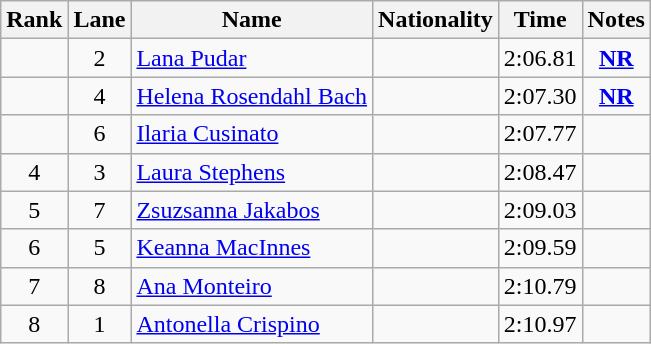<table class="wikitable sortable" style="text-align:center">
<tr>
<th>Rank</th>
<th>Lane</th>
<th>Name</th>
<th>Nationality</th>
<th>Time</th>
<th>Notes</th>
</tr>
<tr>
<td></td>
<td>2</td>
<td align=left><a href='#'>Lana Pudar</a></td>
<td align=left></td>
<td>2:06.81</td>
<td><strong><a href='#'>NR</a></strong></td>
</tr>
<tr>
<td></td>
<td>4</td>
<td align=left><a href='#'>Helena Rosendahl Bach</a></td>
<td align=left></td>
<td>2:07.30</td>
<td><strong><a href='#'>NR</a></strong></td>
</tr>
<tr>
<td></td>
<td>6</td>
<td align=left><a href='#'>Ilaria Cusinato</a></td>
<td align=left></td>
<td>2:07.77</td>
<td></td>
</tr>
<tr>
<td>4</td>
<td>3</td>
<td align=left><a href='#'>Laura Stephens</a></td>
<td align=left></td>
<td>2:08.47</td>
<td></td>
</tr>
<tr>
<td>5</td>
<td>7</td>
<td align=left><a href='#'>Zsuzsanna Jakabos</a></td>
<td align=left></td>
<td>2:09.03</td>
<td></td>
</tr>
<tr>
<td>6</td>
<td>5</td>
<td align=left><a href='#'>Keanna MacInnes</a></td>
<td align=left></td>
<td>2:09.59</td>
<td></td>
</tr>
<tr>
<td>7</td>
<td>8</td>
<td align=left><a href='#'>Ana Monteiro</a></td>
<td align=left></td>
<td>2:10.79</td>
<td></td>
</tr>
<tr>
<td>8</td>
<td>1</td>
<td align=left><a href='#'>Antonella Crispino</a></td>
<td align=left></td>
<td>2:10.97</td>
<td></td>
</tr>
</table>
